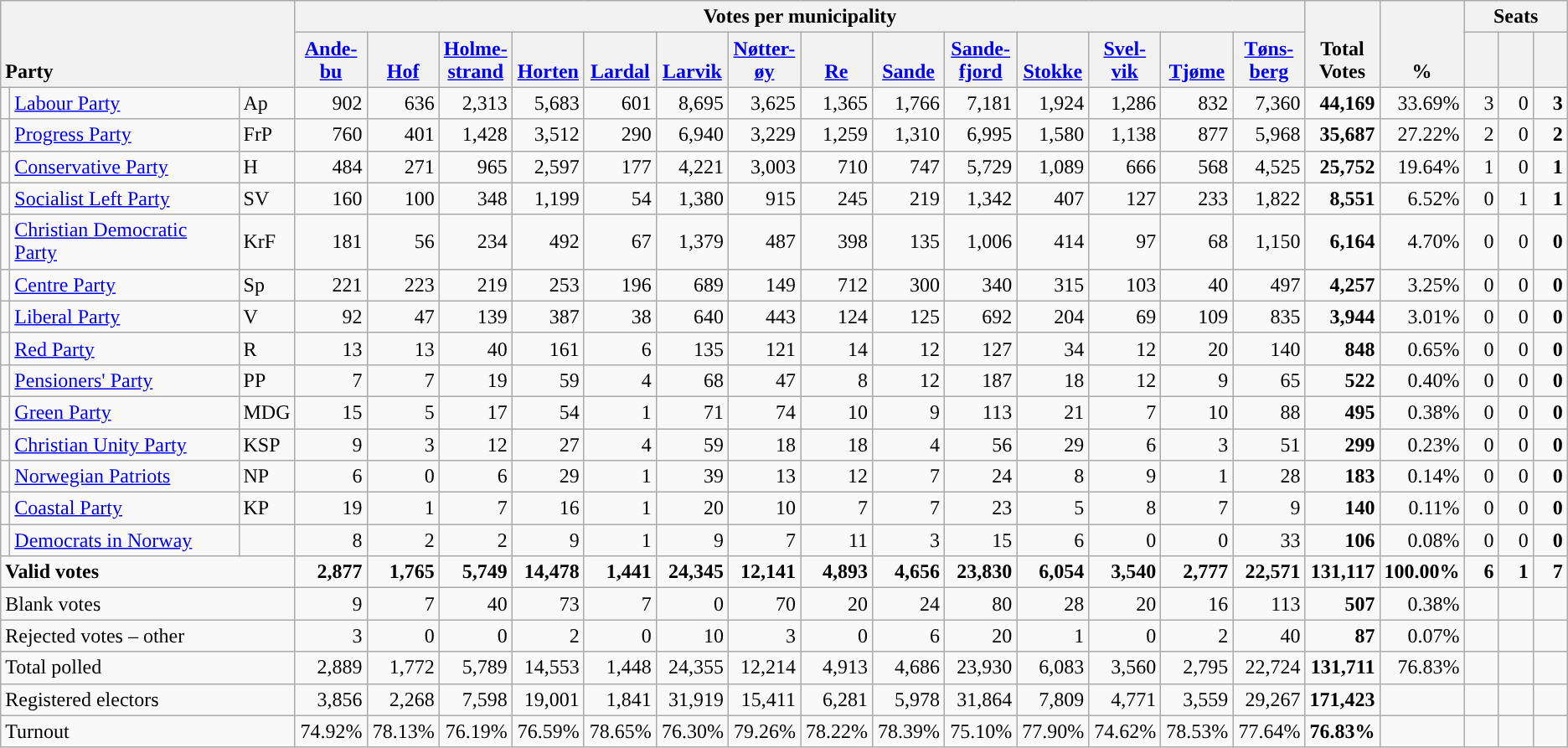<table class="wikitable" border="1" style="text-align:right;">
<tr>
<th style="text-align:left;" valign=bottom rowspan=2 colspan=3>Party</th>
<th colspan=14>Votes per municipality</th>
<th align=center valign=bottom rowspan=2 width="50">Total Votes</th>
<th align=center valign=bottom rowspan=2 width="50">%</th>
<th colspan=3>Seats</th>
</tr>
<tr>
<th align=center valign=bottom width="50"><a href='#'>Ande- bu</a></th>
<th align=center valign=bottom width="50"><a href='#'>Hof</a></th>
<th align=center valign=bottom width="50"><a href='#'>Holme- strand</a></th>
<th align=center valign=bottom width="50"><a href='#'>Horten</a></th>
<th align=center valign=bottom width="50"><a href='#'>Lardal</a></th>
<th align=center valign=bottom width="50"><a href='#'>Larvik</a></th>
<th align=center valign=bottom width="50"><a href='#'>Nøtter- øy</a></th>
<th align=center valign=bottom width="50"><a href='#'>Re</a></th>
<th align=center valign=bottom width="50"><a href='#'>Sande</a></th>
<th align=center valign=bottom width="50"><a href='#'>Sande- fjord</a></th>
<th align=center valign=bottom width="50"><a href='#'>Stokke</a></th>
<th align=center valign=bottom width="50"><a href='#'>Svel- vik</a></th>
<th align=center valign=bottom width="50"><a href='#'>Tjøme</a></th>
<th align=center valign=bottom width="50"><a href='#'>Tøns- berg</a></th>
<th align=center valign=bottom width="20"><small></small></th>
<th align=center valign=bottom width="20"><small><a href='#'></a></small></th>
<th align=center valign=bottom width="20"><small></small></th>
</tr>
<tr>
<td style="color:inherit;background:"></td>
<td align=left><a href='#'>Labour Party</a></td>
<td align=left>Ap</td>
<td>902</td>
<td>636</td>
<td>2,313</td>
<td>5,683</td>
<td>601</td>
<td>8,695</td>
<td>3,625</td>
<td>1,365</td>
<td>1,766</td>
<td>7,181</td>
<td>1,924</td>
<td>1,286</td>
<td>832</td>
<td>7,360</td>
<td><strong>44,169</strong></td>
<td>33.69%</td>
<td>3</td>
<td>0</td>
<td><strong>3</strong></td>
</tr>
<tr>
<td style="color:inherit;background:"></td>
<td align=left><a href='#'>Progress Party</a></td>
<td align=left>FrP</td>
<td>760</td>
<td>401</td>
<td>1,428</td>
<td>3,512</td>
<td>290</td>
<td>6,940</td>
<td>3,229</td>
<td>1,259</td>
<td>1,310</td>
<td>6,995</td>
<td>1,580</td>
<td>1,138</td>
<td>877</td>
<td>5,968</td>
<td><strong>35,687</strong></td>
<td>27.22%</td>
<td>2</td>
<td>0</td>
<td><strong>2</strong></td>
</tr>
<tr>
<td style="color:inherit;background:"></td>
<td align=left><a href='#'>Conservative Party</a></td>
<td align=left>H</td>
<td>484</td>
<td>271</td>
<td>965</td>
<td>2,597</td>
<td>177</td>
<td>4,221</td>
<td>3,003</td>
<td>710</td>
<td>747</td>
<td>5,729</td>
<td>1,089</td>
<td>666</td>
<td>568</td>
<td>4,525</td>
<td><strong>25,752</strong></td>
<td>19.64%</td>
<td>1</td>
<td>0</td>
<td><strong>1</strong></td>
</tr>
<tr>
<td style="color:inherit;background:"></td>
<td align=left><a href='#'>Socialist Left Party</a></td>
<td align=left>SV</td>
<td>160</td>
<td>100</td>
<td>348</td>
<td>1,199</td>
<td>54</td>
<td>1,380</td>
<td>915</td>
<td>245</td>
<td>219</td>
<td>1,342</td>
<td>407</td>
<td>127</td>
<td>233</td>
<td>1,822</td>
<td><strong>8,551</strong></td>
<td>6.52%</td>
<td>0</td>
<td>1</td>
<td><strong>1</strong></td>
</tr>
<tr>
<td style="color:inherit;background:"></td>
<td align=left><a href='#'>Christian Democratic Party</a></td>
<td align=left>KrF</td>
<td>181</td>
<td>56</td>
<td>234</td>
<td>492</td>
<td>67</td>
<td>1,379</td>
<td>487</td>
<td>398</td>
<td>135</td>
<td>1,006</td>
<td>414</td>
<td>97</td>
<td>68</td>
<td>1,150</td>
<td><strong>6,164</strong></td>
<td>4.70%</td>
<td>0</td>
<td>0</td>
<td><strong>0</strong></td>
</tr>
<tr>
<td style="color:inherit;background:"></td>
<td align=left><a href='#'>Centre Party</a></td>
<td align=left>Sp</td>
<td>221</td>
<td>223</td>
<td>219</td>
<td>253</td>
<td>196</td>
<td>689</td>
<td>149</td>
<td>712</td>
<td>300</td>
<td>340</td>
<td>315</td>
<td>103</td>
<td>40</td>
<td>497</td>
<td><strong>4,257</strong></td>
<td>3.25%</td>
<td>0</td>
<td>0</td>
<td><strong>0</strong></td>
</tr>
<tr>
<td style="color:inherit;background:"></td>
<td align=left><a href='#'>Liberal Party</a></td>
<td align=left>V</td>
<td>92</td>
<td>47</td>
<td>139</td>
<td>387</td>
<td>38</td>
<td>640</td>
<td>443</td>
<td>124</td>
<td>125</td>
<td>692</td>
<td>204</td>
<td>69</td>
<td>109</td>
<td>835</td>
<td><strong>3,944</strong></td>
<td>3.01%</td>
<td>0</td>
<td>0</td>
<td><strong>0</strong></td>
</tr>
<tr>
<td style="color:inherit;background:"></td>
<td align=left><a href='#'>Red Party</a></td>
<td align=left>R</td>
<td>13</td>
<td>13</td>
<td>40</td>
<td>161</td>
<td>6</td>
<td>135</td>
<td>121</td>
<td>14</td>
<td>12</td>
<td>127</td>
<td>34</td>
<td>12</td>
<td>20</td>
<td>140</td>
<td><strong>848</strong></td>
<td>0.65%</td>
<td>0</td>
<td>0</td>
<td><strong>0</strong></td>
</tr>
<tr>
<td style="color:inherit;background:"></td>
<td align=left><a href='#'>Pensioners' Party</a></td>
<td align=left>PP</td>
<td>7</td>
<td>7</td>
<td>19</td>
<td>59</td>
<td>4</td>
<td>68</td>
<td>47</td>
<td>8</td>
<td>12</td>
<td>187</td>
<td>18</td>
<td>12</td>
<td>9</td>
<td>65</td>
<td><strong>522</strong></td>
<td>0.40%</td>
<td>0</td>
<td>0</td>
<td><strong>0</strong></td>
</tr>
<tr>
<td style="color:inherit;background:"></td>
<td align=left><a href='#'>Green Party</a></td>
<td align=left>MDG</td>
<td>15</td>
<td>5</td>
<td>17</td>
<td>54</td>
<td>1</td>
<td>71</td>
<td>74</td>
<td>10</td>
<td>9</td>
<td>113</td>
<td>21</td>
<td>7</td>
<td>10</td>
<td>88</td>
<td><strong>495</strong></td>
<td>0.38%</td>
<td>0</td>
<td>0</td>
<td><strong>0</strong></td>
</tr>
<tr>
<td style="color:inherit;background:"></td>
<td align=left><a href='#'>Christian Unity Party</a></td>
<td align=left>KSP</td>
<td>9</td>
<td>3</td>
<td>12</td>
<td>27</td>
<td>4</td>
<td>59</td>
<td>18</td>
<td>18</td>
<td>4</td>
<td>56</td>
<td>29</td>
<td>6</td>
<td>3</td>
<td>51</td>
<td><strong>299</strong></td>
<td>0.23%</td>
<td>0</td>
<td>0</td>
<td><strong>0</strong></td>
</tr>
<tr>
<td style="color:inherit;background:"></td>
<td align=left><a href='#'>Norwegian Patriots</a></td>
<td align=left>NP</td>
<td>6</td>
<td>0</td>
<td>6</td>
<td>29</td>
<td>1</td>
<td>39</td>
<td>13</td>
<td>12</td>
<td>7</td>
<td>24</td>
<td>8</td>
<td>9</td>
<td>1</td>
<td>28</td>
<td><strong>183</strong></td>
<td>0.14%</td>
<td>0</td>
<td>0</td>
<td><strong>0</strong></td>
</tr>
<tr>
<td style="color:inherit;background:"></td>
<td align=left><a href='#'>Coastal Party</a></td>
<td align=left>KP</td>
<td>19</td>
<td>1</td>
<td>7</td>
<td>16</td>
<td>1</td>
<td>20</td>
<td>10</td>
<td>7</td>
<td>7</td>
<td>23</td>
<td>5</td>
<td>8</td>
<td>7</td>
<td>9</td>
<td><strong>140</strong></td>
<td>0.11%</td>
<td>0</td>
<td>0</td>
<td><strong>0</strong></td>
</tr>
<tr>
<td style="color:inherit;background:"></td>
<td align=left><a href='#'>Democrats in Norway</a></td>
<td align=left></td>
<td>8</td>
<td>2</td>
<td>2</td>
<td>9</td>
<td>1</td>
<td>9</td>
<td>7</td>
<td>11</td>
<td>3</td>
<td>15</td>
<td>6</td>
<td>0</td>
<td>0</td>
<td>33</td>
<td><strong>106</strong></td>
<td>0.08%</td>
<td>0</td>
<td>0</td>
<td><strong>0</strong></td>
</tr>
<tr style="font-weight:bold">
<td align=left colspan=3>Valid votes</td>
<td>2,877</td>
<td>1,765</td>
<td>5,749</td>
<td>14,478</td>
<td>1,441</td>
<td>24,345</td>
<td>12,141</td>
<td>4,893</td>
<td>4,656</td>
<td>23,830</td>
<td>6,054</td>
<td>3,540</td>
<td>2,777</td>
<td>22,571</td>
<td>131,117</td>
<td>100.00%</td>
<td>6</td>
<td>1</td>
<td>7</td>
</tr>
<tr>
<td align=left colspan=3>Blank votes</td>
<td>9</td>
<td>7</td>
<td>40</td>
<td>73</td>
<td>7</td>
<td>0</td>
<td>70</td>
<td>20</td>
<td>24</td>
<td>80</td>
<td>28</td>
<td>20</td>
<td>16</td>
<td>113</td>
<td><strong>507</strong></td>
<td>0.38%</td>
<td></td>
<td></td>
<td></td>
</tr>
<tr>
<td align=left colspan=3>Rejected votes – other</td>
<td>3</td>
<td>0</td>
<td>0</td>
<td>2</td>
<td>0</td>
<td>10</td>
<td>3</td>
<td>0</td>
<td>6</td>
<td>20</td>
<td>1</td>
<td>0</td>
<td>2</td>
<td>40</td>
<td><strong>87</strong></td>
<td>0.07%</td>
<td></td>
<td></td>
<td></td>
</tr>
<tr>
<td align=left colspan=3>Total polled</td>
<td>2,889</td>
<td>1,772</td>
<td>5,789</td>
<td>14,553</td>
<td>1,448</td>
<td>24,355</td>
<td>12,214</td>
<td>4,913</td>
<td>4,686</td>
<td>23,930</td>
<td>6,083</td>
<td>3,560</td>
<td>2,795</td>
<td>22,724</td>
<td><strong>131,711</strong></td>
<td>76.83%</td>
<td></td>
<td></td>
<td></td>
</tr>
<tr>
<td align=left colspan=3>Registered electors</td>
<td>3,856</td>
<td>2,268</td>
<td>7,598</td>
<td>19,001</td>
<td>1,841</td>
<td>31,919</td>
<td>15,411</td>
<td>6,281</td>
<td>5,978</td>
<td>31,864</td>
<td>7,809</td>
<td>4,771</td>
<td>3,559</td>
<td>29,267</td>
<td><strong>171,423</strong></td>
<td></td>
<td></td>
<td></td>
<td></td>
</tr>
<tr>
<td align=left colspan=3>Turnout</td>
<td>74.92%</td>
<td>78.13%</td>
<td>76.19%</td>
<td>76.59%</td>
<td>78.65%</td>
<td>76.30%</td>
<td>79.26%</td>
<td>78.22%</td>
<td>78.39%</td>
<td>75.10%</td>
<td>77.90%</td>
<td>74.62%</td>
<td>78.53%</td>
<td>77.64%</td>
<td><strong>76.83%</strong></td>
<td></td>
<td></td>
<td></td>
<td></td>
</tr>
</table>
